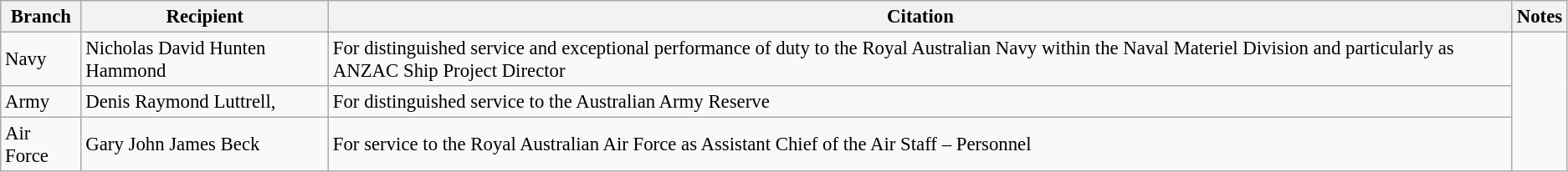<table class="wikitable" style="font-size:95%;">
<tr>
<th>Branch</th>
<th>Recipient</th>
<th>Citation</th>
<th>Notes</th>
</tr>
<tr>
<td>Navy</td>
<td> Nicholas David Hunten Hammond</td>
<td>For distinguished service and exceptional performance of duty to the Royal Australian Navy within the Naval Materiel Division and particularly as ANZAC Ship Project Director</td>
<td rowspan=3></td>
</tr>
<tr>
<td>Army</td>
<td> Denis Raymond Luttrell, </td>
<td>For distinguished service to the Australian Army Reserve</td>
</tr>
<tr>
<td>Air Force</td>
<td> Gary John James Beck</td>
<td>For service to the Royal Australian Air Force as Assistant Chief of the Air Staff – Personnel</td>
</tr>
</table>
